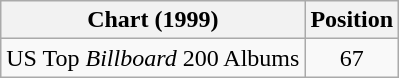<table class="wikitable">
<tr>
<th>Chart (1999)</th>
<th>Position</th>
</tr>
<tr>
<td>US Top <em>Billboard</em> 200 Albums</td>
<td align="center">67</td>
</tr>
</table>
